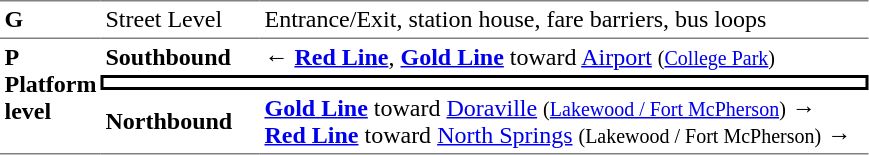<table table border=0 cellspacing=0 cellpadding=3>
<tr>
<td style="border-top:solid 1px gray;" width=50 valign=top><strong>G</strong></td>
<td style="border-top:solid 1px gray;" width=100 valign=top>Street Level</td>
<td style="border-top:solid 1px gray;" width=400 valign=top>Entrance/Exit, station house, fare barriers, bus loops</td>
</tr>
<tr>
<td style="border-top:solid 1px gray;border-bottom:solid 1px gray;" width=50 rowspan=3 valign=top><strong>P<br>Platform level</strong></td>
<td style="border-top:solid 1px gray;" width=100><strong>Southbound</strong></td>
<td style="border-top:solid 1px gray;" width=400>← <a href='#'><span><strong>Red Line</strong></span></a>, <a href='#'><span><strong>Gold Line</strong></span></a> toward <a href='#'>Airport</a> <small>(<a href='#'>College Park</a>)</small></td>
</tr>
<tr>
<td style="border-top:solid 2px black;border-right:solid 2px black;border-left:solid 2px black;border-bottom:solid 2px black;text-align:center;" colspan=2></td>
</tr>
<tr>
<td style="border-bottom:solid 1px gray;"><strong>Northbound</strong></td>
<td style="border-bottom:solid 1px gray;"> <a href='#'><span><strong>Gold Line</strong></span></a> toward <a href='#'>Doraville</a> <small>(<a href='#'>Lakewood / Fort McPherson</a>)</small> →<br> <a href='#'><span><strong>Red Line</strong></span></a> toward <a href='#'>North Springs</a> <small>(Lakewood / Fort McPherson)</small> →</td>
</tr>
</table>
